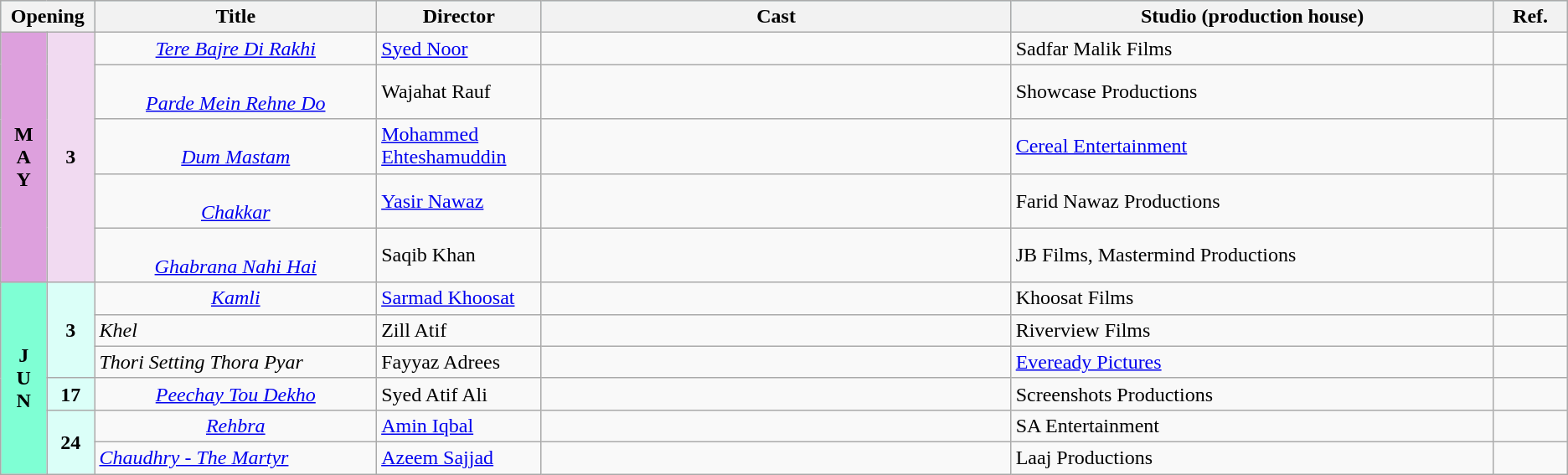<table class="wikitable">
<tr style="background:#b0e0e6; text-align:center;">
<th colspan="2" style="width:6%;"><strong>Opening</strong></th>
<th style="width:18%;"><strong>Title</strong></th>
<th style="width:10.5%;"><strong>Director</strong></th>
<th style="width:30%;"><strong>Cast</strong></th>
<th>Studio (production house)</th>
<th>Ref.</th>
</tr>
<tr May>
<td rowspan="5" style="text-align:center; background:plum; textcolor:#000;"><strong>M<br>A<br>Y</strong></td>
<td rowspan="5" style="text-align:center;background:#f1daf1;"><strong>3</strong></td>
<td style="text-align:center;"><em><a href='#'>Tere Bajre Di Rakhi</a></em></td>
<td><a href='#'>Syed Noor</a></td>
<td></td>
<td>Sadfar Malik Films</td>
<td></td>
</tr>
<tr>
<td style="text-align:center;"><br><em><a href='#'>Parde Mein Rehne Do</a></em></td>
<td>Wajahat Rauf</td>
<td></td>
<td>Showcase Productions</td>
<td></td>
</tr>
<tr>
<td style="text-align:center;"><br><em><a href='#'>Dum Mastam</a></em></td>
<td><a href='#'>Mohammed Ehteshamuddin</a></td>
<td></td>
<td><a href='#'>Cereal Entertainment</a></td>
<td></td>
</tr>
<tr>
<td style="text-align:center;"><br><em><a href='#'>Chakkar</a></em></td>
<td><a href='#'>Yasir Nawaz</a></td>
<td></td>
<td>Farid Nawaz Productions</td>
<td></td>
</tr>
<tr>
<td style="text-align:center;"><br><em><a href='#'>Ghabrana Nahi Hai</a></em></td>
<td>Saqib Khan</td>
<td></td>
<td>JB Films, Mastermind Productions</td>
<td></td>
</tr>
<tr>
<td rowspan="8" style="text-align:center; background:#7FFFD4; textcolor:#000;"><strong>J<br>U<br>N</strong></td>
<td rowspan="3" style="text-align:center;background:#dbfff8;"><strong>3</strong></td>
<td style="text-align:center;"><em><a href='#'>Kamli</a></em></td>
<td><a href='#'>Sarmad Khoosat</a></td>
<td></td>
<td>Khoosat Films</td>
<td></td>
</tr>
<tr>
<td><em>Khel</em></td>
<td>Zill Atif</td>
<td></td>
<td>Riverview Films</td>
<td></td>
</tr>
<tr>
<td><em>Thori Setting Thora Pyar</em></td>
<td>Fayyaz Adrees</td>
<td></td>
<td><a href='#'>Eveready Pictures</a></td>
<td></td>
</tr>
<tr>
<td rowspan="1" style="text-align:center;background:#dbfff8;"><strong>17</strong></td>
<td style="text-align:center;"><em><a href='#'>Peechay Tou Dekho</a></em></td>
<td>Syed Atif Ali</td>
<td></td>
<td>Screenshots Productions</td>
<td></td>
</tr>
<tr>
<td rowspan="2" style="text-align:center;background:#dbfff8;"><strong>24</strong></td>
<td style="text-align:center;"><em><a href='#'>Rehbra</a></em></td>
<td><a href='#'>Amin Iqbal</a></td>
<td></td>
<td>SA Entertainment</td>
<td></td>
</tr>
<tr>
<td><em><a href='#'>Chaudhry - The Martyr</a></em></td>
<td><a href='#'>Azeem Sajjad</a></td>
<td></td>
<td>Laaj Productions</td>
<td><br></td>
</tr>
</table>
